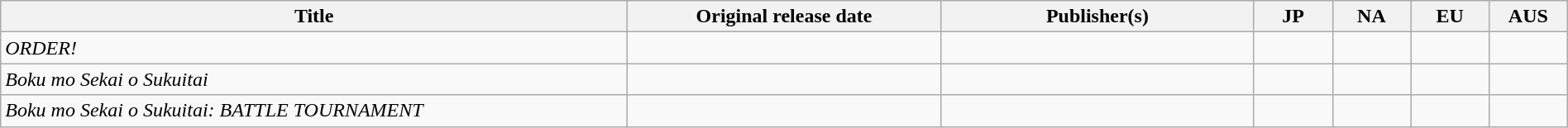<table class="wikitable sortable" style="width: 100%;">
<tr>
<th style="width:40%;">Title</th>
<th style="width:20%;">Original release date</th>
<th style="width:20%;">Publisher(s)</th>
<th style="width:5%;">JP</th>
<th style="width:5%;">NA</th>
<th style="width:5%;">EU</th>
<th style="width:5%;">AUS</th>
</tr>
<tr>
<td><em>ORDER!</em></td>
<td></td>
<td></td>
<td></td>
<td></td>
<td></td>
<td></td>
</tr>
<tr>
<td><em>Boku mo Sekai o Sukuitai</em></td>
<td></td>
<td></td>
<td></td>
<td></td>
<td></td>
<td></td>
</tr>
<tr>
<td><em>Boku mo Sekai o Sukuitai: BATTLE TOURNAMENT</em></td>
<td></td>
<td></td>
<td></td>
<td></td>
<td></td>
<td></td>
</tr>
</table>
